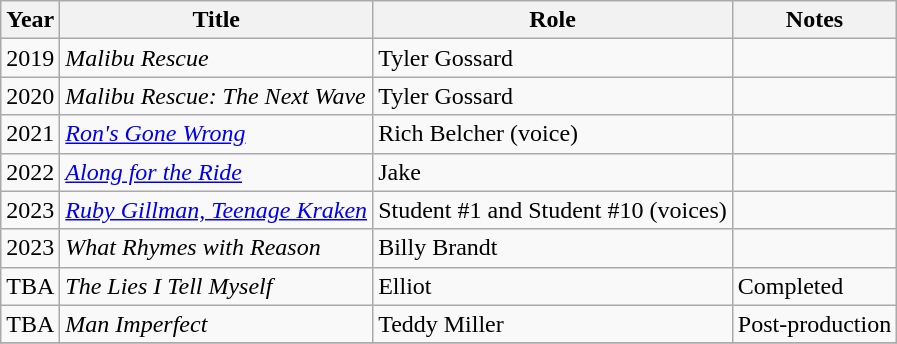<table class="wikitable sortable">
<tr>
<th>Year</th>
<th>Title</th>
<th>Role</th>
<th>Notes</th>
</tr>
<tr>
<td>2019</td>
<td><em>Malibu Rescue</em></td>
<td>Tyler Gossard</td>
<td></td>
</tr>
<tr>
<td>2020</td>
<td><em>Malibu Rescue: The Next Wave</em></td>
<td>Tyler Gossard</td>
<td></td>
</tr>
<tr>
<td>2021</td>
<td><em><a href='#'>Ron's Gone Wrong</a></em></td>
<td>Rich Belcher (voice)</td>
<td></td>
</tr>
<tr>
<td>2022</td>
<td><em><a href='#'>Along for the Ride</a></em></td>
<td>Jake</td>
<td></td>
</tr>
<tr>
<td>2023</td>
<td><em><a href='#'>Ruby Gillman, Teenage Kraken</a></em></td>
<td>Student #1 and Student #10 (voices)</td>
<td></td>
</tr>
<tr>
<td>2023</td>
<td><em>What Rhymes with Reason</em></td>
<td>Billy Brandt</td>
<td></td>
</tr>
<tr>
<td>TBA</td>
<td><em>The Lies I Tell Myself</em></td>
<td>Elliot</td>
<td>Completed</td>
</tr>
<tr>
<td>TBA</td>
<td><em>Man Imperfect</em></td>
<td>Teddy Miller</td>
<td>Post-production</td>
</tr>
<tr>
</tr>
</table>
